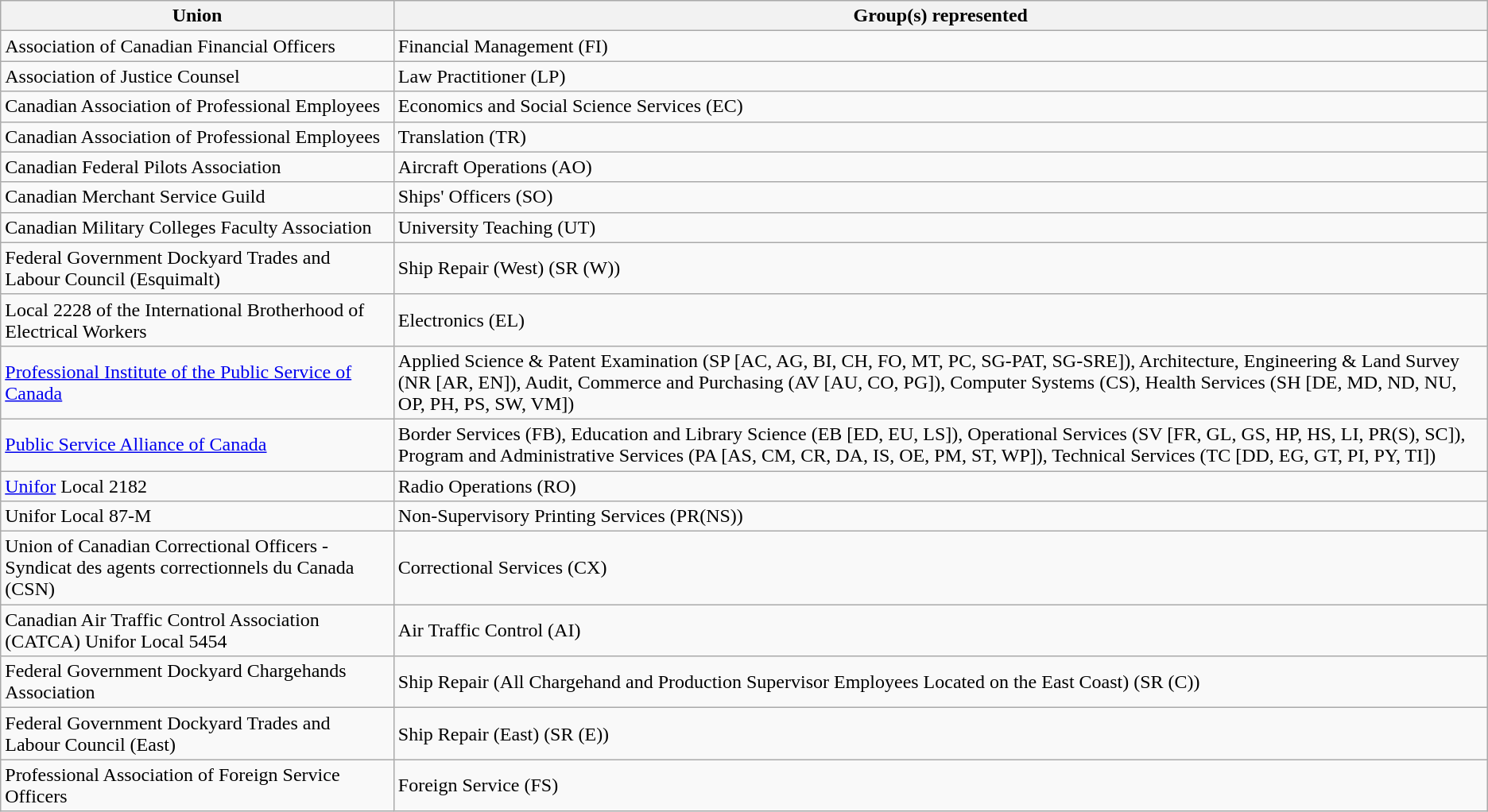<table class="wikitable sortable mw-collapsible mw-collapsed">
<tr>
<th>Union</th>
<th>Group(s) represented</th>
</tr>
<tr>
<td>Association of Canadian Financial Officers</td>
<td>Financial Management (FI)</td>
</tr>
<tr>
<td>Association of Justice Counsel</td>
<td>Law Practitioner (LP)</td>
</tr>
<tr>
<td>Canadian Association of Professional Employees</td>
<td>Economics and Social Science Services (EC)</td>
</tr>
<tr>
<td>Canadian Association of Professional Employees</td>
<td>Translation (TR)</td>
</tr>
<tr>
<td>Canadian Federal Pilots Association</td>
<td>Aircraft Operations (AO)</td>
</tr>
<tr>
<td>Canadian Merchant Service Guild</td>
<td>Ships' Officers (SO)</td>
</tr>
<tr>
<td>Canadian Military Colleges Faculty Association</td>
<td>University Teaching (UT)</td>
</tr>
<tr>
<td>Federal Government Dockyard Trades and Labour Council (Esquimalt)</td>
<td>Ship Repair (West) (SR (W))</td>
</tr>
<tr>
<td>Local 2228 of the International Brotherhood of Electrical Workers</td>
<td>Electronics (EL)</td>
</tr>
<tr>
<td><a href='#'>Professional Institute of the Public Service of Canada</a></td>
<td>Applied Science & Patent Examination (SP [AC, AG, BI, CH, FO, MT, PC, SG-PAT, SG-SRE]), Architecture, Engineering & Land Survey (NR [AR, EN]), Audit, Commerce and Purchasing (AV [AU, CO, PG]), Computer Systems (CS), Health Services (SH [DE, MD, ND, NU, OP, PH, PS, SW, VM])</td>
</tr>
<tr>
<td><a href='#'>Public Service Alliance of Canada</a></td>
<td>Border Services (FB), Education and Library Science (EB [ED, EU, LS]), Operational Services (SV [FR, GL, GS, HP, HS, LI, PR(S), SC]), Program and Administrative Services (PA [AS, CM, CR, DA, IS, OE, PM, ST, WP]), Technical Services (TC [DD, EG, GT, PI, PY, TI])</td>
</tr>
<tr>
<td><a href='#'>Unifor</a> Local 2182</td>
<td>Radio Operations (RO)</td>
</tr>
<tr>
<td>Unifor Local 87-M</td>
<td>Non-Supervisory Printing Services (PR(NS))</td>
</tr>
<tr>
<td>Union of Canadian Correctional Officers - Syndicat des agents correctionnels du Canada (CSN)</td>
<td>Correctional Services (CX)</td>
</tr>
<tr>
<td>Canadian Air Traffic Control Association (CATCA) Unifor Local 5454</td>
<td>Air Traffic Control (AI)</td>
</tr>
<tr>
<td>Federal Government Dockyard Chargehands Association</td>
<td>Ship Repair (All Chargehand and Production Supervisor Employees Located on the East Coast) (SR (C))</td>
</tr>
<tr>
<td>Federal Government Dockyard Trades and Labour Council (East)</td>
<td>Ship Repair (East) (SR (E))</td>
</tr>
<tr>
<td>Professional Association of Foreign Service Officers</td>
<td>Foreign Service (FS)</td>
</tr>
</table>
